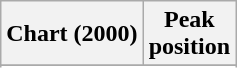<table class="wikitable plainrowheaders sortable" style="text-align:center;">
<tr>
<th>Chart (2000)</th>
<th>Peak<br>position</th>
</tr>
<tr>
</tr>
<tr>
</tr>
<tr>
</tr>
<tr>
</tr>
<tr>
</tr>
<tr>
</tr>
</table>
